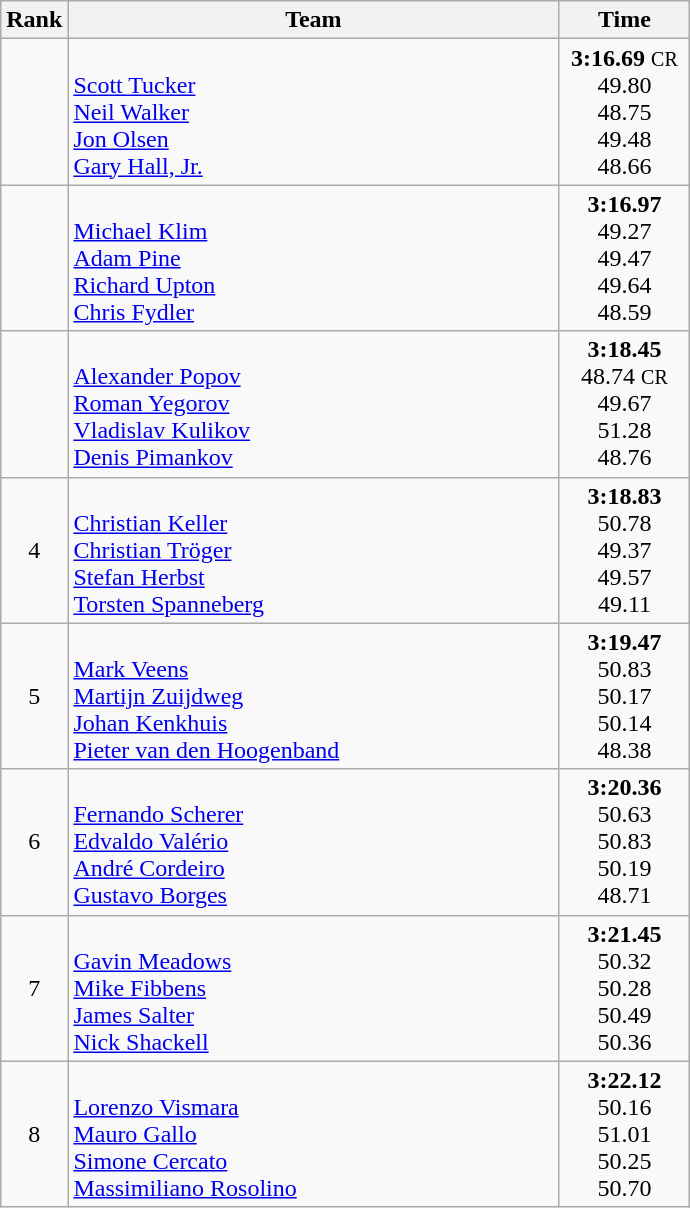<table class="wikitable">
<tr>
<th>Rank</th>
<th align="center" style="width: 20em">Team</th>
<th align="center" style="width: 5em">Time</th>
</tr>
<tr>
<td align="center"></td>
<td><strong></strong><br><a href='#'>Scott Tucker</a><br><a href='#'>Neil Walker</a><br><a href='#'>Jon Olsen</a><br><a href='#'>Gary Hall, Jr.</a></td>
<td align="center"><strong>3:16.69</strong> <small>CR</small> <br>49.80<br>48.75<br>49.48<br>48.66</td>
</tr>
<tr>
<td align="center"></td>
<td><strong></strong><br><a href='#'>Michael Klim</a><br><a href='#'>Adam Pine</a><br><a href='#'>Richard Upton</a><br><a href='#'>Chris Fydler</a></td>
<td align="center"><strong>3:16.97</strong><br>49.27<br>49.47<br>49.64<br>48.59</td>
</tr>
<tr>
<td align="center"></td>
<td><strong></strong><br><a href='#'>Alexander Popov</a><br><a href='#'>Roman Yegorov</a><br><a href='#'>Vladislav Kulikov</a><br><a href='#'>Denis Pimankov</a></td>
<td align="center"><strong>3:18.45</strong><br>48.74 <small>CR</small><br>49.67<br>51.28<br>48.76</td>
</tr>
<tr>
<td align="center">4</td>
<td><strong></strong><br><a href='#'>Christian Keller</a><br><a href='#'>Christian Tröger</a><br><a href='#'>Stefan Herbst</a><br><a href='#'>Torsten Spanneberg</a></td>
<td align="center"><strong>3:18.83</strong><br>50.78<br>49.37<br>49.57<br>49.11</td>
</tr>
<tr>
<td align="center">5</td>
<td><strong></strong><br><a href='#'>Mark Veens</a><br><a href='#'>Martijn Zuijdweg</a><br><a href='#'>Johan Kenkhuis</a><br><a href='#'>Pieter van den Hoogenband</a></td>
<td align="center"><strong>3:19.47</strong><br>50.83<br>50.17<br>50.14<br>48.38</td>
</tr>
<tr>
<td align="center">6</td>
<td><strong></strong><br><a href='#'>Fernando Scherer</a><br><a href='#'>Edvaldo Valério</a><br><a href='#'>André Cordeiro</a><br><a href='#'>Gustavo Borges</a></td>
<td align="center"><strong>3:20.36</strong><br>50.63<br>50.83<br>50.19<br>48.71</td>
</tr>
<tr>
<td align="center">7</td>
<td><strong></strong><br><a href='#'>Gavin Meadows</a><br><a href='#'>Mike Fibbens</a><br><a href='#'>James Salter</a><br><a href='#'>Nick Shackell</a></td>
<td align="center"><strong>3:21.45</strong><br>50.32<br>50.28<br>50.49<br>50.36</td>
</tr>
<tr>
<td align="center">8</td>
<td><strong></strong><br><a href='#'>Lorenzo Vismara</a><br><a href='#'>Mauro Gallo</a><br><a href='#'>Simone Cercato</a><br><a href='#'>Massimiliano Rosolino</a></td>
<td align="center"><strong>3:22.12</strong><br>50.16<br>51.01<br>50.25<br>50.70</td>
</tr>
</table>
